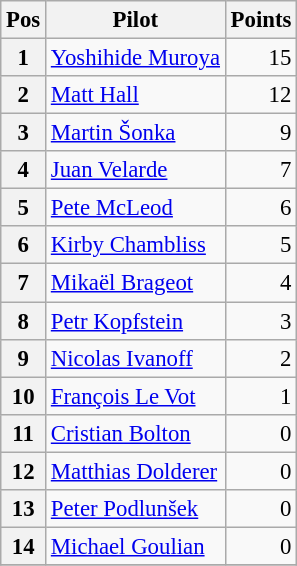<table class="wikitable" style="font-size: 95%;">
<tr>
<th>Pos</th>
<th>Pilot</th>
<th>Points</th>
</tr>
<tr>
<th>1</th>
<td> <a href='#'>Yoshihide Muroya</a></td>
<td style="text-align: right;">15</td>
</tr>
<tr>
<th>2</th>
<td> <a href='#'>Matt Hall</a></td>
<td style="text-align: right;">12</td>
</tr>
<tr>
<th>3</th>
<td> <a href='#'>Martin Šonka</a></td>
<td style="text-align: right;">9</td>
</tr>
<tr>
<th>4</th>
<td> <a href='#'>Juan Velarde</a></td>
<td style="text-align: right;">7</td>
</tr>
<tr>
<th>5</th>
<td> <a href='#'>Pete McLeod</a></td>
<td style="text-align: right;">6</td>
</tr>
<tr>
<th>6</th>
<td> <a href='#'>Kirby Chambliss</a></td>
<td style="text-align: right;">5</td>
</tr>
<tr>
<th>7</th>
<td> <a href='#'>Mikaël Brageot</a></td>
<td style="text-align: right;">4</td>
</tr>
<tr>
<th>8</th>
<td> <a href='#'>Petr Kopfstein</a></td>
<td style="text-align: right;">3</td>
</tr>
<tr>
<th>9</th>
<td> <a href='#'>Nicolas Ivanoff</a></td>
<td style="text-align: right;">2</td>
</tr>
<tr>
<th>10</th>
<td> <a href='#'>François Le Vot</a></td>
<td style="text-align: right;">1</td>
</tr>
<tr>
<th>11</th>
<td> <a href='#'>Cristian Bolton</a></td>
<td style="text-align: right;">0</td>
</tr>
<tr>
<th>12</th>
<td> <a href='#'>Matthias Dolderer</a></td>
<td style="text-align: right;">0</td>
</tr>
<tr>
<th>13</th>
<td> <a href='#'>Peter Podlunšek</a></td>
<td style="text-align: right;">0</td>
</tr>
<tr>
<th>14</th>
<td> <a href='#'>Michael Goulian</a></td>
<td style="text-align: right;">0</td>
</tr>
<tr>
</tr>
</table>
